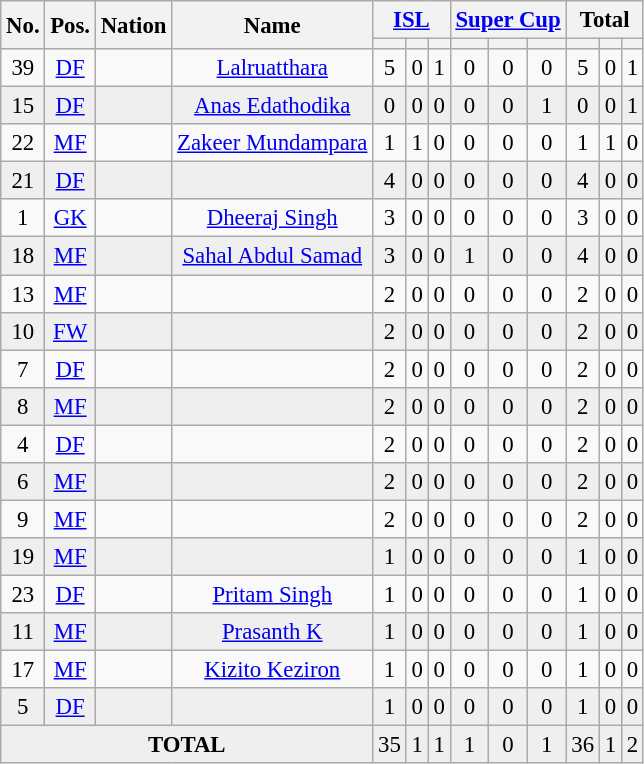<table class="wikitable sortable" style="font-size: 95%; text-align: center;">
<tr>
<th rowspan=2>No.</th>
<th rowspan=2>Pos.</th>
<th rowspan=2>Nation</th>
<th rowspan=2>Name</th>
<th colspan=3><a href='#'>ISL</a></th>
<th colspan=3><a href='#'>Super Cup</a></th>
<th colspan=3>Total</th>
</tr>
<tr>
<th></th>
<th></th>
<th></th>
<th></th>
<th></th>
<th></th>
<th></th>
<th></th>
<th></th>
</tr>
<tr>
<td>39</td>
<td><a href='#'>DF</a></td>
<td></td>
<td><a href='#'>Lalruatthara</a></td>
<td>5</td>
<td>0</td>
<td>1</td>
<td>0</td>
<td>0</td>
<td>0</td>
<td>5</td>
<td>0</td>
<td>1</td>
</tr>
<tr bgcolor="#efefef">
<td>15</td>
<td><a href='#'>DF</a></td>
<td></td>
<td><a href='#'>Anas Edathodika</a></td>
<td>0</td>
<td>0</td>
<td>0</td>
<td>0</td>
<td>0</td>
<td>1</td>
<td>0</td>
<td>0</td>
<td>1</td>
</tr>
<tr>
<td>22</td>
<td><a href='#'>MF</a></td>
<td></td>
<td><a href='#'>Zakeer Mundampara</a></td>
<td>1</td>
<td>1</td>
<td>0</td>
<td>0</td>
<td>0</td>
<td>0</td>
<td>1</td>
<td>1</td>
<td>0</td>
</tr>
<tr bgcolor="#efefef">
<td>21</td>
<td><a href='#'>DF</a></td>
<td></td>
<td></td>
<td>4</td>
<td>0</td>
<td>0</td>
<td>0</td>
<td>0</td>
<td>0</td>
<td>4</td>
<td>0</td>
<td>0</td>
</tr>
<tr>
<td>1</td>
<td><a href='#'>GK</a></td>
<td></td>
<td><a href='#'>Dheeraj Singh</a></td>
<td>3</td>
<td>0</td>
<td>0</td>
<td>0</td>
<td>0</td>
<td>0</td>
<td>3</td>
<td>0</td>
<td>0</td>
</tr>
<tr bgcolor="#efefef">
<td>18</td>
<td><a href='#'>MF</a></td>
<td></td>
<td><a href='#'>Sahal Abdul Samad</a></td>
<td>3</td>
<td>0</td>
<td>0</td>
<td>1</td>
<td>0</td>
<td>0</td>
<td>4</td>
<td>0</td>
<td>0</td>
</tr>
<tr>
<td>13</td>
<td><a href='#'>MF</a></td>
<td></td>
<td></td>
<td>2</td>
<td>0</td>
<td>0</td>
<td>0</td>
<td>0</td>
<td>0</td>
<td>2</td>
<td>0</td>
<td>0</td>
</tr>
<tr bgcolor="#efefef">
<td>10</td>
<td><a href='#'>FW</a></td>
<td></td>
<td></td>
<td>2</td>
<td>0</td>
<td>0</td>
<td>0</td>
<td>0</td>
<td>0</td>
<td>2</td>
<td>0</td>
<td>0</td>
</tr>
<tr>
<td>7</td>
<td><a href='#'>DF</a></td>
<td></td>
<td></td>
<td>2</td>
<td>0</td>
<td>0</td>
<td>0</td>
<td>0</td>
<td>0</td>
<td>2</td>
<td>0</td>
<td>0</td>
</tr>
<tr bgcolor="#efefef">
<td>8</td>
<td><a href='#'>MF</a></td>
<td></td>
<td></td>
<td>2</td>
<td>0</td>
<td>0</td>
<td>0</td>
<td>0</td>
<td>0</td>
<td>2</td>
<td>0</td>
<td>0</td>
</tr>
<tr>
<td>4</td>
<td><a href='#'>DF</a></td>
<td></td>
<td></td>
<td>2</td>
<td>0</td>
<td>0</td>
<td>0</td>
<td>0</td>
<td>0</td>
<td>2</td>
<td>0</td>
<td>0</td>
</tr>
<tr bgcolor="#efefef">
<td>6</td>
<td><a href='#'>MF</a></td>
<td></td>
<td></td>
<td>2</td>
<td>0</td>
<td>0</td>
<td>0</td>
<td>0</td>
<td>0</td>
<td>2</td>
<td>0</td>
<td>0</td>
</tr>
<tr>
<td>9</td>
<td><a href='#'>MF</a></td>
<td></td>
<td></td>
<td>2</td>
<td>0</td>
<td>0</td>
<td>0</td>
<td>0</td>
<td>0</td>
<td>2</td>
<td>0</td>
<td>0</td>
</tr>
<tr bgcolor="#efefef">
<td>19</td>
<td><a href='#'>MF</a></td>
<td></td>
<td></td>
<td>1</td>
<td>0</td>
<td>0</td>
<td>0</td>
<td>0</td>
<td>0</td>
<td>1</td>
<td>0</td>
<td>0</td>
</tr>
<tr>
<td>23</td>
<td><a href='#'>DF</a></td>
<td></td>
<td><a href='#'>Pritam Singh</a></td>
<td>1</td>
<td>0</td>
<td>0</td>
<td>0</td>
<td>0</td>
<td>0</td>
<td>1</td>
<td>0</td>
<td>0</td>
</tr>
<tr bgcolor="#efefef">
<td>11</td>
<td><a href='#'>MF</a></td>
<td></td>
<td><a href='#'>Prasanth K</a></td>
<td>1</td>
<td>0</td>
<td>0</td>
<td>0</td>
<td>0</td>
<td>0</td>
<td>1</td>
<td>0</td>
<td>0</td>
</tr>
<tr>
<td>17</td>
<td><a href='#'>MF</a></td>
<td></td>
<td><a href='#'>Kizito Keziron</a></td>
<td>1</td>
<td>0</td>
<td>0</td>
<td>0</td>
<td>0</td>
<td>0</td>
<td>1</td>
<td>0</td>
<td>0</td>
</tr>
<tr bgcolor="#efefef">
<td>5</td>
<td><a href='#'>DF</a></td>
<td></td>
<td></td>
<td>1</td>
<td>0</td>
<td>0</td>
<td>0</td>
<td>0</td>
<td>0</td>
<td>1</td>
<td>0</td>
<td>0</td>
</tr>
<tr bgcolor="#efefef">
<td colspan=4><strong>TOTAL</strong></td>
<td>35</td>
<td>1</td>
<td>1</td>
<td>1</td>
<td>0</td>
<td>1</td>
<td>36</td>
<td>1</td>
<td>2</td>
</tr>
</table>
